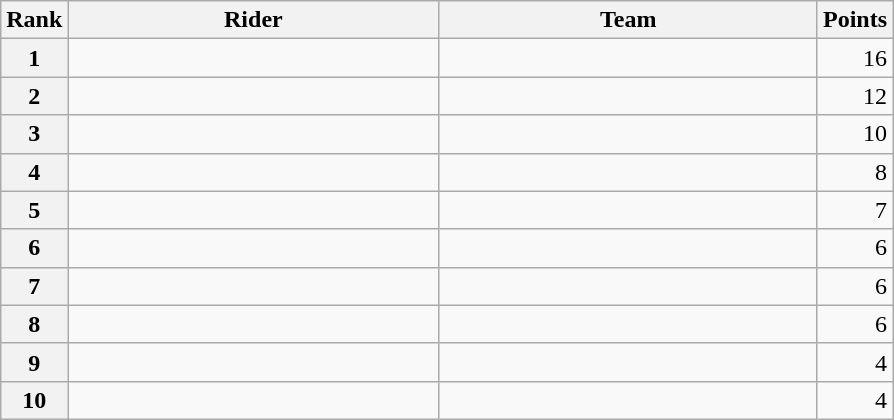<table class="wikitable" margin-bottom:0;">
<tr>
<th scope="col">Rank</th>
<th scope="col">Rider</th>
<th scope="col">Team</th>
<th scope="col">Points</th>
</tr>
<tr>
<th scope="row">1</th>
<td width=240px> </td>
<td width=245px></td>
<td align="right">16</td>
</tr>
<tr>
<th scope="row">2</th>
<td> </td>
<td></td>
<td align="right">12</td>
</tr>
<tr>
<th scope="row">3</th>
<td></td>
<td></td>
<td align="right">10</td>
</tr>
<tr>
<th scope="row">4</th>
<td></td>
<td></td>
<td align="right">8</td>
</tr>
<tr>
<th scope="row">5</th>
<td></td>
<td></td>
<td align="right">7</td>
</tr>
<tr>
<th scope="row">6</th>
<td></td>
<td></td>
<td align="right">6</td>
</tr>
<tr>
<th scope="row">7</th>
<td></td>
<td></td>
<td align="right">6</td>
</tr>
<tr>
<th scope="row">8</th>
<td></td>
<td></td>
<td align="right">6</td>
</tr>
<tr>
<th scope="row">9</th>
<td></td>
<td></td>
<td align="right">4</td>
</tr>
<tr>
<th scope="row">10</th>
<td></td>
<td></td>
<td align="right">4</td>
</tr>
</table>
